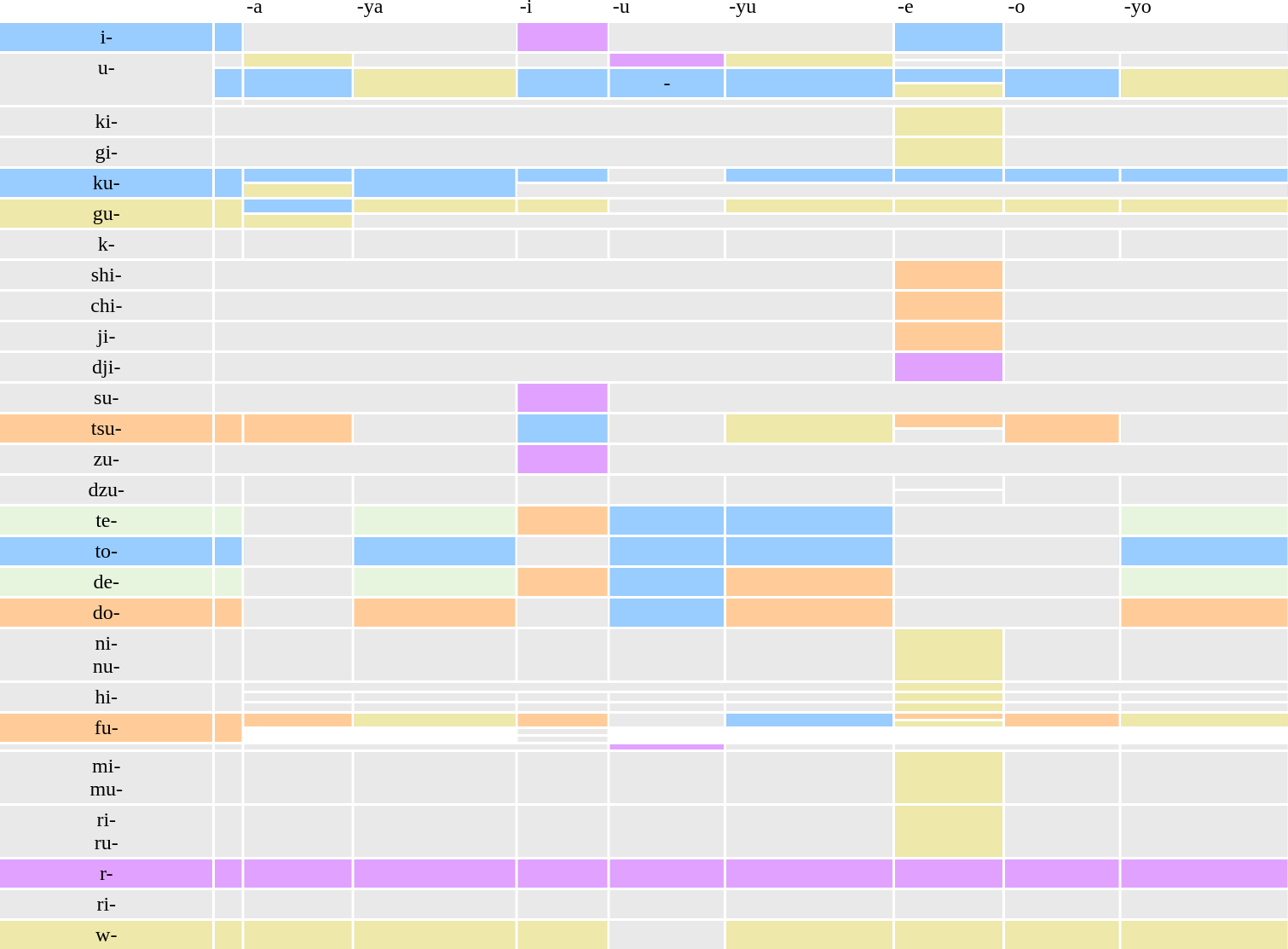<table border="0" style="width:80%;" cellpadding="2px" cellspacing="2px">
<tr>
<td></td>
<td></td>
<td>-a</td>
<td>-ya</td>
<td>-i</td>
<td>-u</td>
<td>-yu</td>
<td>-e</td>
<td>-o</td>
<td>-yo</td>
</tr>
<tr style="vertical-align:center; background:#9cf; text-align:center;">
<td>i-</td>
<td></td>
<td colspan="2" style="background:#e9e9e9;"></td>
<td style="background:#e1a1ff;"> </td>
<td colspan="2" style="background:#e9e9e9;"></td>
<td> </td>
<td colspan="2" style="background:#e9e9e9;"></td>
</tr>
<tr style="vertical-align:top; background:#e9e9e9; text-align:center;">
<td rowspan="5">u-</td>
<td rowspan="2"></td>
<td rowspan="2" style="background:#eee8aa;"> </td>
<td rowspan="2" style="background:#e9e9e9;"> </td>
<td rowspan="2"> </td>
<td rowspan="2" style="background:#e1a1ff;"> </td>
<td rowspan="2" style="background:#eee8aa;"> </td>
<td> </td>
<td rowspan="2"> </td>
<td rowspan="2" style="background:#e9e9e9;"> </td>
</tr>
<tr style="vertical-align:center; background:#e9e9e9; text-align:center;">
<td> </td>
</tr>
<tr style="vertical-align:top; background:#9cf; text-align:center;">
<td rowspan="2"> </td>
<td rowspan="2"> </td>
<td rowspan="2" style="background:#eee8aa;"> </td>
<td rowspan="2"> </td>
<td rowspan="2">-</td>
<td rowspan="2"> </td>
<td> </td>
<td rowspan="2"> </td>
<td rowspan="2" style="background:#eee8aa;"> </td>
</tr>
<tr style="vertical-align:top; background:#eee8aa; text-align:center;">
<td> </td>
</tr>
<tr style="vertical-align:top; background:#e9e9e9; text-align:center;">
<td> </td>
<td colspan="8"></td>
</tr>
<tr style="vertical-align:top; background:#e9e9e9; text-align:center;">
<td>ki-</td>
<td colspan="6"></td>
<td style="background:#eee8aa;"> </td>
<td colspan="2"></td>
</tr>
<tr style="vertical-align:top; background:#e9e9e9; text-align:center;">
<td>gi-</td>
<td colspan="6"></td>
<td style="background:#eee8aa;"> </td>
<td colspan="2"></td>
</tr>
<tr style="vertical-align:top; background:#9cf; text-align:center;">
<td rowspan="2">ku-</td>
<td rowspan="2"></td>
<td> </td>
<td rowspan="2"></td>
<td> </td>
<td style="background:#e9e9e9;"></td>
<td></td>
<td> </td>
<td> </td>
<td></td>
</tr>
<tr style="vertical-align:top; background:#9cf; text-align:center;">
<td style="background:#eee8aa;"> </td>
<td colspan="6" style="background:#e9e9e9;"></td>
</tr>
<tr style="vertical-align:top; background:#eee8aa; text-align:center;">
<td rowspan="2">gu-</td>
<td rowspan="2"></td>
<td style="background:#9cf;"> </td>
<td></td>
<td> </td>
<td style="background:#e9e9e9;"></td>
<td></td>
<td> </td>
<td> </td>
<td></td>
</tr>
<tr style="vertical-align:top; background:#e9e9e9; text-align:center;">
<td style="background:#eee8aa;"> </td>
<td colspan="7"></td>
</tr>
<tr style="vertical-align:top; background:#e9e9e9; text-align:center;">
<td>k-</td>
<td></td>
<td> </td>
<td></td>
<td> </td>
<td> </td>
<td></td>
<td> </td>
<td> </td>
<td></td>
</tr>
<tr style="vertical-align:top; background:#e9e9e9; text-align:center;">
<td>shi-</td>
<td colspan="6"></td>
<td style="background:#fc9;"> </td>
<td colspan="2"></td>
</tr>
<tr style="vertical-align:top; background:#e9e9e9; text-align:center;">
<td>chi-</td>
<td colspan="6"></td>
<td style="background:#fc9;"> </td>
<td colspan="2"></td>
</tr>
<tr style="vertical-align:top; background:#e9e9e9; text-align:center;">
<td>ji-</td>
<td colspan="6"></td>
<td style="background:#fc9;"> </td>
<td colspan="2"></td>
</tr>
<tr style="vertical-align:top; background:#e9e9e9; text-align:center;">
<td>dji-</td>
<td colspan="6"></td>
<td style="background:#e1a1ff;"> </td>
<td colspan="2"></td>
</tr>
<tr style="vertical-align:top; background:#e9e9e9; text-align:center;">
<td>su-</td>
<td colspan="3"></td>
<td style="background:#e1a1ff;"> </td>
<td colspan="5"></td>
</tr>
<tr style="vertical-align:top; background:#fc9; text-align:center;">
<td rowspan="2">tsu-</td>
<td rowspan="2"></td>
<td rowspan="2"> </td>
<td rowspan="2" style="background:#e9e9e9;"> </td>
<td rowspan="2" style="background:#9cf;"> </td>
<td rowspan="2" style="background:#e9e9e9;"></td>
<td rowspan="2" style="background:#eee8aa;"> </td>
<td> </td>
<td rowspan="2"> </td>
<td rowspan="2"style="background:#e9e9e9;"> </td>
</tr>
<tr style="vertical-align:top; background:#e9e9e9; text-align:center;">
<td> </td>
</tr>
<tr style="vertical-align:top; background:#e9e9e9; text-align:center;">
<td>zu-</td>
<td colspan="3"></td>
<td style="background:#e1a1ff;"> </td>
<td colspan="5"></td>
</tr>
<tr style="vertical-align:top; background:#e9e9e9; text-align:center;">
<td rowspan="2">dzu-</td>
<td rowspan="2"></td>
<td rowspan="2"> </td>
<td rowspan="2"> </td>
<td rowspan="2"> </td>
<td rowspan="2"></td>
<td rowspan="2"> </td>
<td> </td>
<td rowspan="2"> </td>
<td rowspan="2"> </td>
</tr>
<tr style="vertical-align:top; background:#e9e9e9; text-align:center;">
<td> </td>
</tr>
<tr style="vertical-align:top; background:#e7f5de; text-align:center;">
<td>te-</td>
<td></td>
<td style="background:#e9e9e9;"></td>
<td></td>
<td style="background:#fc9;"> </td>
<td style="background:#9cf;"></td>
<td style="background:#99CCFF;"> </td>
<td colspan="2" style="background:#e9e9e9;"></td>
<td></td>
</tr>
<tr style="vertical-align:top; background:#9cf; text-align:center;">
<td>to-</td>
<td></td>
<td style="background:#e9e9e9;"></td>
<td></td>
<td style="background:#e9e9e9;"> </td>
<td> </td>
<td></td>
<td colspan="2" style="background:#e9e9e9;"></td>
<td></td>
</tr>
<tr style="vertical-align:top; background:#e7f5de; text-align:center;">
<td>de-</td>
<td></td>
<td style="background:#e9e9e9;"></td>
<td></td>
<td style="background:#fc9;"> </td>
<td style="background:#9cf;"></td>
<td style="background:#fc9;"> </td>
<td colspan="2" style="background:#e9e9e9;"></td>
<td></td>
</tr>
<tr style="vertical-align:top; background:#fc9; text-align:center;">
<td>do-</td>
<td></td>
<td style="background:#e9e9e9;"></td>
<td></td>
<td style="background:#e9e9e9;"> </td>
<td style="background:#99CCFF;"> </td>
<td></td>
<td colspan="2" style="background:#e9e9e9;"></td>
<td></td>
</tr>
<tr style="vertical-align:top; background:#e9e9e9; text-align:center;">
<td>ni-<br>nu-</td>
<td></td>
<td></td>
<td></td>
<td> </td>
<td></td>
<td></td>
<td style="background:#eee8aa;"> </td>
<td></td>
<td></td>
</tr>
<tr style="vertical-align:top; background:#e9e9e9; text-align:center;">
<td rowspan="3">hi-</td>
<td rowspan="3"></td>
<td colspan="5"></td>
<td style="background:#eee8aa;"> </td>
<td colspan="2"></td>
</tr>
<tr style="vertical-align:top; background:#e9e9e9; text-align:center;">
<td></td>
<td></td>
<td></td>
<td></td>
<td></td>
<td style="background:#eee8aa;"> </td>
<td></td>
<td></td>
</tr>
<tr style="vertical-align:top; background:#e9e9e9; text-align:center;">
<td></td>
<td></td>
<td></td>
<td></td>
<td></td>
<td style="background:#eee8aa;"> </td>
<td></td>
<td></td>
</tr>
<tr style="vertical-align:top; background:#fc9; text-align:center;">
<td rowspan="4">fu-</td>
<td rowspan="4"></td>
<td rowspan="2"> </td>
<td rowspan="2" style="background:#eee8aa;"> </td>
<td rowspan="2"> </td>
<td rowspan="2" style="background:#e9e9e9;"></td>
<td rowspan="2" style="background:#99CCFF;"> </td>
<td> </td>
<td rowspan="2"> </td>
<td rowspan="2" style="background:#eee8aa;"> </td>
</tr>
<tr style="vertical-align:top; background:#eee8aa; text-align:center;">
<td> </td>
</tr>
<tr>
<td></td>
<td></td>
<td style="background:#e9e9e9;"> </td>
<td></td>
<td></td>
<td></td>
<td></td>
<td></td>
</tr>
<tr>
<td></td>
<td></td>
<td style="background:#e9e9e9;"> </td>
<td></td>
<td></td>
<td></td>
<td></td>
<td></td>
</tr>
<tr style="vertical-align:top; background:#e9e9e9; text-align:center;">
<td></td>
<td></td>
<td colspan="3"></td>
<td style="background:#e1a1ff;"> </td>
<td></td>
<td colspan="2"></td>
<td></td>
</tr>
<tr style="vertical-align:top; background:#e9e9e9; text-align:center;">
<td>mi-<br>mu-</td>
<td></td>
<td></td>
<td></td>
<td> </td>
<td></td>
<td></td>
<td style="background:#eee8aa;"> </td>
<td></td>
<td></td>
</tr>
<tr style="vertical-align:top; background:#e9e9e9; text-align:center;">
<td>ri-<br>ru-</td>
<td></td>
<td></td>
<td></td>
<td> </td>
<td></td>
<td></td>
<td style="background:#eee8aa;"> </td>
<td></td>
<td></td>
</tr>
<tr style="vertical-align:top; background:#e1a1ff; text-align:center;">
<td>r-</td>
<td></td>
<td> </td>
<td></td>
<td> </td>
<td> </td>
<td></td>
<td> </td>
<td> </td>
<td></td>
</tr>
<tr style="vertical-align:top; background:#e9e9e9; text-align:center;">
<td>ri-</td>
<td></td>
<td> </td>
<td></td>
<td></td>
<td> </td>
<td></td>
<td> </td>
<td> </td>
<td></td>
</tr>
<tr style="vertical-align:top; background:#eee8aa; text-align:center;">
<td>w-</td>
<td></td>
<td> </td>
<td></td>
<td> </td>
<td style="background:#e9e9e9;"></td>
<td></td>
<td> </td>
<td> </td>
<td></td>
</tr>
</table>
